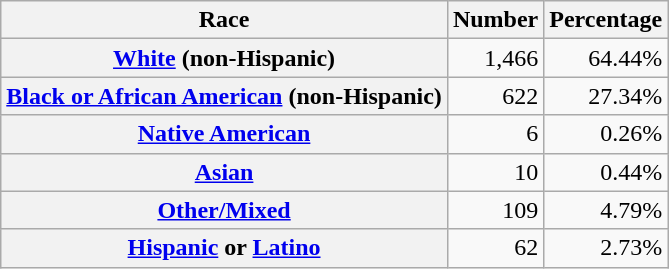<table class="wikitable" style="text-align:right">
<tr>
<th scope="col">Race</th>
<th scope="col">Number</th>
<th scope="col">Percentage</th>
</tr>
<tr>
<th scope="row"><a href='#'>White</a> (non-Hispanic)</th>
<td>1,466</td>
<td>64.44%</td>
</tr>
<tr>
<th scope="row"><a href='#'>Black or African American</a> (non-Hispanic)</th>
<td>622</td>
<td>27.34%</td>
</tr>
<tr>
<th scope="row"><a href='#'>Native American</a></th>
<td>6</td>
<td>0.26%</td>
</tr>
<tr>
<th scope="row"><a href='#'>Asian</a></th>
<td>10</td>
<td>0.44%</td>
</tr>
<tr>
<th scope="row"><a href='#'>Other/Mixed</a></th>
<td>109</td>
<td>4.79%</td>
</tr>
<tr>
<th scope="row"><a href='#'>Hispanic</a> or <a href='#'>Latino</a></th>
<td>62</td>
<td>2.73%</td>
</tr>
</table>
